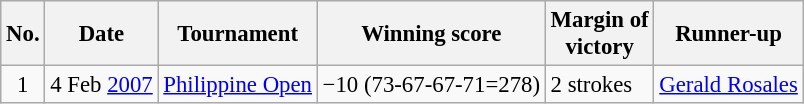<table class="wikitable" style="font-size:95%;">
<tr>
<th>No.</th>
<th>Date</th>
<th>Tournament</th>
<th>Winning score</th>
<th>Margin of<br>victory</th>
<th>Runner-up</th>
</tr>
<tr>
<td align=center>1</td>
<td align=right>4 Feb <a href='#'>2007</a></td>
<td><a href='#'>Philippine Open</a></td>
<td>−10 (73-67-67-71=278)</td>
<td>2 strokes</td>
<td> <a href='#'>Gerald Rosales</a></td>
</tr>
</table>
